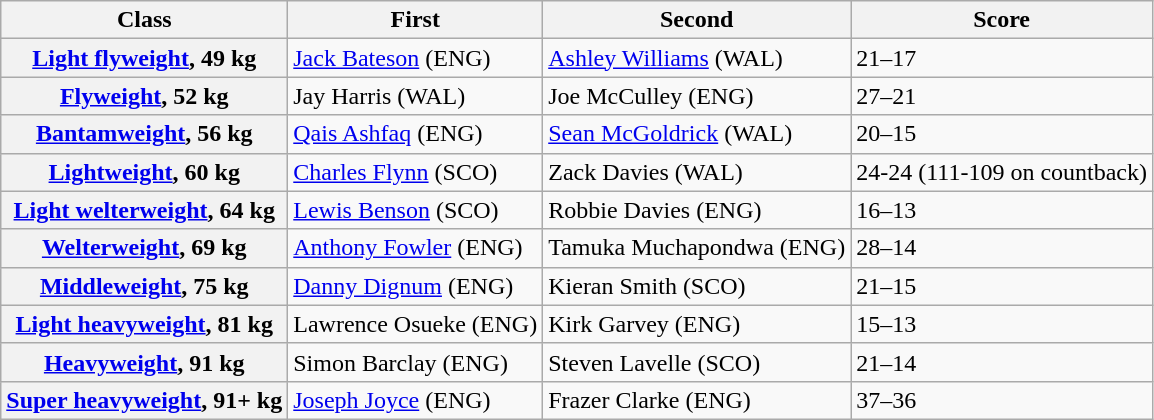<table class="wikitable">
<tr>
<th>Class</th>
<th>First</th>
<th>Second</th>
<th>Score</th>
</tr>
<tr>
<th><a href='#'>Light flyweight</a>, 49 kg</th>
<td><a href='#'>Jack Bateson</a> (ENG)</td>
<td><a href='#'>Ashley Williams</a> (WAL)</td>
<td>21–17</td>
</tr>
<tr>
<th><a href='#'>Flyweight</a>, 52 kg</th>
<td>Jay Harris (WAL)</td>
<td>Joe McCulley (ENG)</td>
<td>27–21</td>
</tr>
<tr>
<th><a href='#'>Bantamweight</a>, 56 kg</th>
<td><a href='#'>Qais Ashfaq</a> (ENG)</td>
<td><a href='#'>Sean McGoldrick</a> (WAL)</td>
<td>20–15</td>
</tr>
<tr>
<th><a href='#'>Lightweight</a>, 60 kg</th>
<td><a href='#'>Charles Flynn</a> (SCO)</td>
<td>Zack Davies (WAL)</td>
<td>24-24 (111-109 on countback)</td>
</tr>
<tr>
<th><a href='#'>Light welterweight</a>, 64 kg</th>
<td><a href='#'>Lewis Benson</a> (SCO)</td>
<td>Robbie Davies (ENG)</td>
<td>16–13</td>
</tr>
<tr>
<th><a href='#'>Welterweight</a>, 69 kg</th>
<td><a href='#'>Anthony Fowler</a> (ENG)</td>
<td>Tamuka Muchapondwa (ENG)</td>
<td>28–14</td>
</tr>
<tr>
<th><a href='#'>Middleweight</a>, 75 kg</th>
<td><a href='#'>Danny Dignum</a> (ENG)</td>
<td>Kieran Smith (SCO)</td>
<td>21–15</td>
</tr>
<tr>
<th><a href='#'>Light heavyweight</a>, 81 kg</th>
<td>Lawrence Osueke (ENG)</td>
<td>Kirk Garvey (ENG)</td>
<td>15–13</td>
</tr>
<tr>
<th><a href='#'>Heavyweight</a>, 91 kg</th>
<td>Simon Barclay (ENG)</td>
<td>Steven Lavelle (SCO)</td>
<td>21–14</td>
</tr>
<tr>
<th><a href='#'>Super heavyweight</a>, 91+ kg</th>
<td><a href='#'>Joseph Joyce</a> (ENG)</td>
<td>Frazer Clarke (ENG)</td>
<td>37–36</td>
</tr>
</table>
